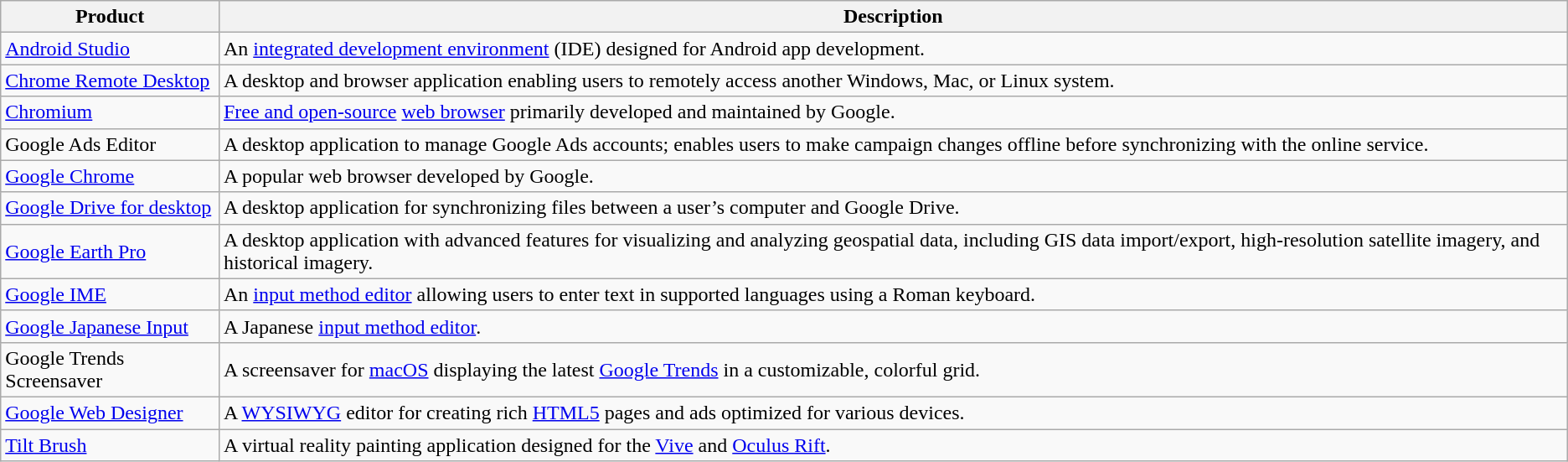<table class="wikitable sortable">
<tr>
<th>Product</th>
<th>Description</th>
</tr>
<tr>
<td><a href='#'>Android Studio</a></td>
<td>An <a href='#'>integrated development environment</a> (IDE) designed for Android app development.</td>
</tr>
<tr>
<td><a href='#'>Chrome Remote Desktop</a></td>
<td>A desktop and browser application enabling users to remotely access another Windows, Mac, or Linux system.</td>
</tr>
<tr>
<td><a href='#'>Chromium</a></td>
<td><a href='#'>Free and open-source</a> <a href='#'>web browser</a> primarily developed and maintained by Google.</td>
</tr>
<tr>
<td>Google Ads Editor</td>
<td>A desktop application to manage Google Ads accounts; enables users to make campaign changes offline before synchronizing with the online service.</td>
</tr>
<tr>
<td><a href='#'>Google Chrome</a></td>
<td>A popular web browser developed by Google.</td>
</tr>
<tr>
<td><a href='#'>Google Drive for desktop</a></td>
<td>A desktop application for synchronizing files between a user’s computer and Google Drive.</td>
</tr>
<tr>
<td><a href='#'>Google Earth Pro</a></td>
<td>A desktop application with advanced features for visualizing and analyzing geospatial data, including GIS data import/export, high-resolution satellite imagery, and historical imagery.</td>
</tr>
<tr>
<td><a href='#'>Google IME</a></td>
<td>An <a href='#'>input method editor</a> allowing users to enter text in supported languages using a Roman keyboard.</td>
</tr>
<tr>
<td><a href='#'>Google Japanese Input</a></td>
<td>A Japanese <a href='#'>input method editor</a>.</td>
</tr>
<tr>
<td>Google Trends Screensaver</td>
<td>A screensaver for <a href='#'>macOS</a> displaying the latest <a href='#'>Google Trends</a> in a customizable, colorful grid.</td>
</tr>
<tr>
<td><a href='#'>Google Web Designer</a></td>
<td>A <a href='#'>WYSIWYG</a> editor for creating rich <a href='#'>HTML5</a> pages and ads optimized for various devices.</td>
</tr>
<tr>
<td><a href='#'>Tilt Brush</a></td>
<td>A virtual reality painting application designed for the <a href='#'>Vive</a> and <a href='#'>Oculus Rift</a>.</td>
</tr>
</table>
